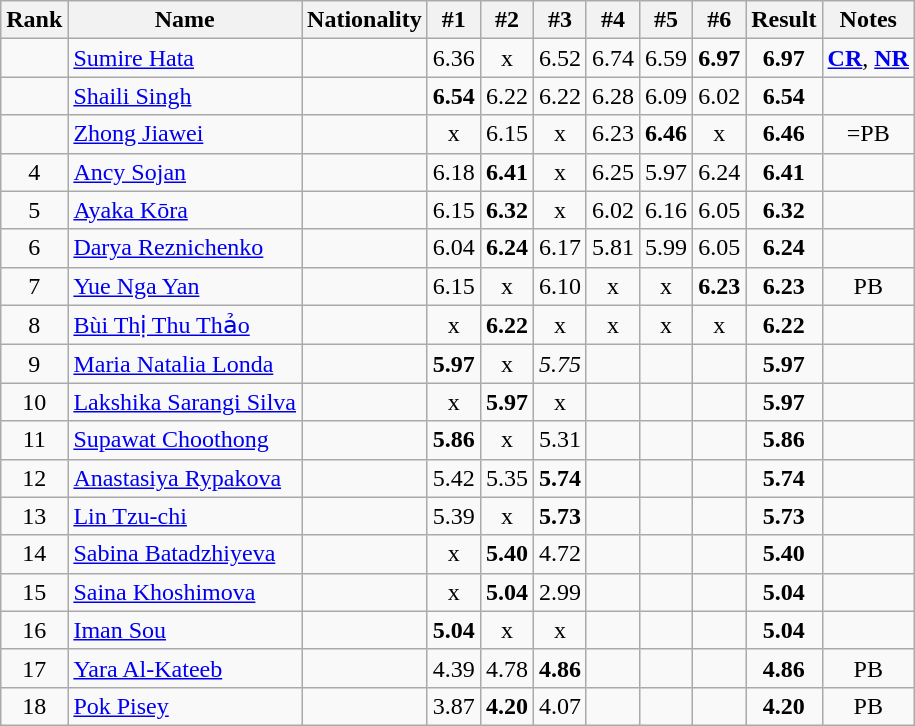<table class="wikitable sortable" style="text-align:center">
<tr>
<th>Rank</th>
<th>Name</th>
<th>Nationality</th>
<th>#1</th>
<th>#2</th>
<th>#3</th>
<th>#4</th>
<th>#5</th>
<th>#6</th>
<th>Result</th>
<th>Notes</th>
</tr>
<tr>
<td></td>
<td align=left><a href='#'>Sumire Hata</a></td>
<td align=left></td>
<td>6.36</td>
<td>x</td>
<td>6.52</td>
<td>6.74</td>
<td>6.59</td>
<td><strong>6.97</strong></td>
<td><strong>6.97</strong></td>
<td><strong><a href='#'>CR</a></strong>, <strong><a href='#'>NR</a></strong></td>
</tr>
<tr>
<td></td>
<td align=left><a href='#'>Shaili Singh</a></td>
<td align=left></td>
<td><strong>6.54</strong></td>
<td>6.22</td>
<td>6.22</td>
<td>6.28</td>
<td>6.09</td>
<td>6.02</td>
<td><strong>6.54</strong></td>
<td></td>
</tr>
<tr>
<td></td>
<td align=left><a href='#'>Zhong Jiawei</a></td>
<td align=left></td>
<td>x</td>
<td>6.15</td>
<td>x</td>
<td>6.23</td>
<td><strong>6.46</strong></td>
<td>x</td>
<td><strong>6.46</strong></td>
<td>=PB</td>
</tr>
<tr>
<td>4</td>
<td align=left><a href='#'>Ancy Sojan</a></td>
<td align=left></td>
<td>6.18</td>
<td><strong>6.41</strong></td>
<td>x</td>
<td>6.25</td>
<td>5.97</td>
<td>6.24</td>
<td><strong>6.41</strong></td>
<td></td>
</tr>
<tr>
<td>5</td>
<td align=left><a href='#'>Ayaka Kōra</a></td>
<td align=left></td>
<td>6.15</td>
<td><strong>6.32</strong></td>
<td>x</td>
<td>6.02</td>
<td>6.16</td>
<td>6.05</td>
<td><strong>6.32</strong></td>
<td></td>
</tr>
<tr>
<td>6</td>
<td align=left><a href='#'>Darya Reznichenko</a></td>
<td align=left></td>
<td>6.04</td>
<td><strong>6.24</strong></td>
<td>6.17</td>
<td>5.81</td>
<td>5.99</td>
<td>6.05</td>
<td><strong>6.24</strong></td>
<td></td>
</tr>
<tr>
<td>7</td>
<td align=left><a href='#'>Yue Nga Yan</a></td>
<td align=left></td>
<td>6.15</td>
<td>x</td>
<td>6.10</td>
<td>x</td>
<td>x</td>
<td><strong>6.23</strong></td>
<td><strong>6.23</strong></td>
<td>PB</td>
</tr>
<tr>
<td>8</td>
<td align=left><a href='#'>Bùi Thị Thu Thảo</a></td>
<td align=left></td>
<td>x</td>
<td><strong>6.22</strong></td>
<td>x</td>
<td>x</td>
<td>x</td>
<td>x</td>
<td><strong>6.22</strong></td>
<td></td>
</tr>
<tr>
<td>9</td>
<td align=left><a href='#'>Maria Natalia Londa</a></td>
<td align=left></td>
<td><strong>5.97</strong></td>
<td>x</td>
<td><em>5.75</em></td>
<td></td>
<td></td>
<td></td>
<td><strong>5.97</strong></td>
<td></td>
</tr>
<tr>
<td>10</td>
<td align=left><a href='#'>Lakshika Sarangi Silva</a></td>
<td align=left></td>
<td>x</td>
<td><strong>5.97</strong></td>
<td>x</td>
<td></td>
<td></td>
<td></td>
<td><strong>5.97</strong></td>
<td></td>
</tr>
<tr>
<td>11</td>
<td align=left><a href='#'>Supawat Choothong</a></td>
<td align=left></td>
<td><strong>5.86</strong></td>
<td>x</td>
<td>5.31</td>
<td></td>
<td></td>
<td></td>
<td><strong>5.86</strong></td>
<td></td>
</tr>
<tr>
<td>12</td>
<td align=left><a href='#'>Anastasiya Rypakova</a></td>
<td align=left></td>
<td>5.42</td>
<td>5.35</td>
<td><strong>5.74</strong></td>
<td></td>
<td></td>
<td></td>
<td><strong>5.74</strong></td>
<td></td>
</tr>
<tr>
<td>13</td>
<td align=left><a href='#'>Lin Tzu-chi</a></td>
<td align=left></td>
<td>5.39</td>
<td>x</td>
<td><strong>5.73</strong></td>
<td></td>
<td></td>
<td></td>
<td><strong>5.73</strong></td>
<td></td>
</tr>
<tr>
<td>14</td>
<td align=left><a href='#'>Sabina Batadzhiyeva</a></td>
<td align=left></td>
<td>x</td>
<td><strong>5.40</strong></td>
<td>4.72</td>
<td></td>
<td></td>
<td></td>
<td><strong>5.40</strong></td>
<td></td>
</tr>
<tr>
<td>15</td>
<td align=left><a href='#'>Saina Khoshimova</a></td>
<td align=left></td>
<td>x</td>
<td><strong>5.04</strong></td>
<td>2.99</td>
<td></td>
<td></td>
<td></td>
<td><strong>5.04</strong></td>
<td></td>
</tr>
<tr>
<td>16</td>
<td align=left><a href='#'>Iman Sou</a></td>
<td align=left></td>
<td><strong>5.04</strong></td>
<td>x</td>
<td>x</td>
<td></td>
<td></td>
<td></td>
<td><strong>5.04</strong></td>
<td></td>
</tr>
<tr>
<td>17</td>
<td align=left><a href='#'>Yara Al-Kateeb</a></td>
<td align=left></td>
<td>4.39</td>
<td>4.78</td>
<td><strong>4.86</strong></td>
<td></td>
<td></td>
<td></td>
<td><strong>4.86</strong></td>
<td>PB</td>
</tr>
<tr>
<td>18</td>
<td align=left><a href='#'>Pok Pisey</a></td>
<td align=left></td>
<td>3.87</td>
<td><strong>4.20</strong></td>
<td>4.07</td>
<td></td>
<td></td>
<td></td>
<td><strong>4.20</strong></td>
<td>PB</td>
</tr>
</table>
